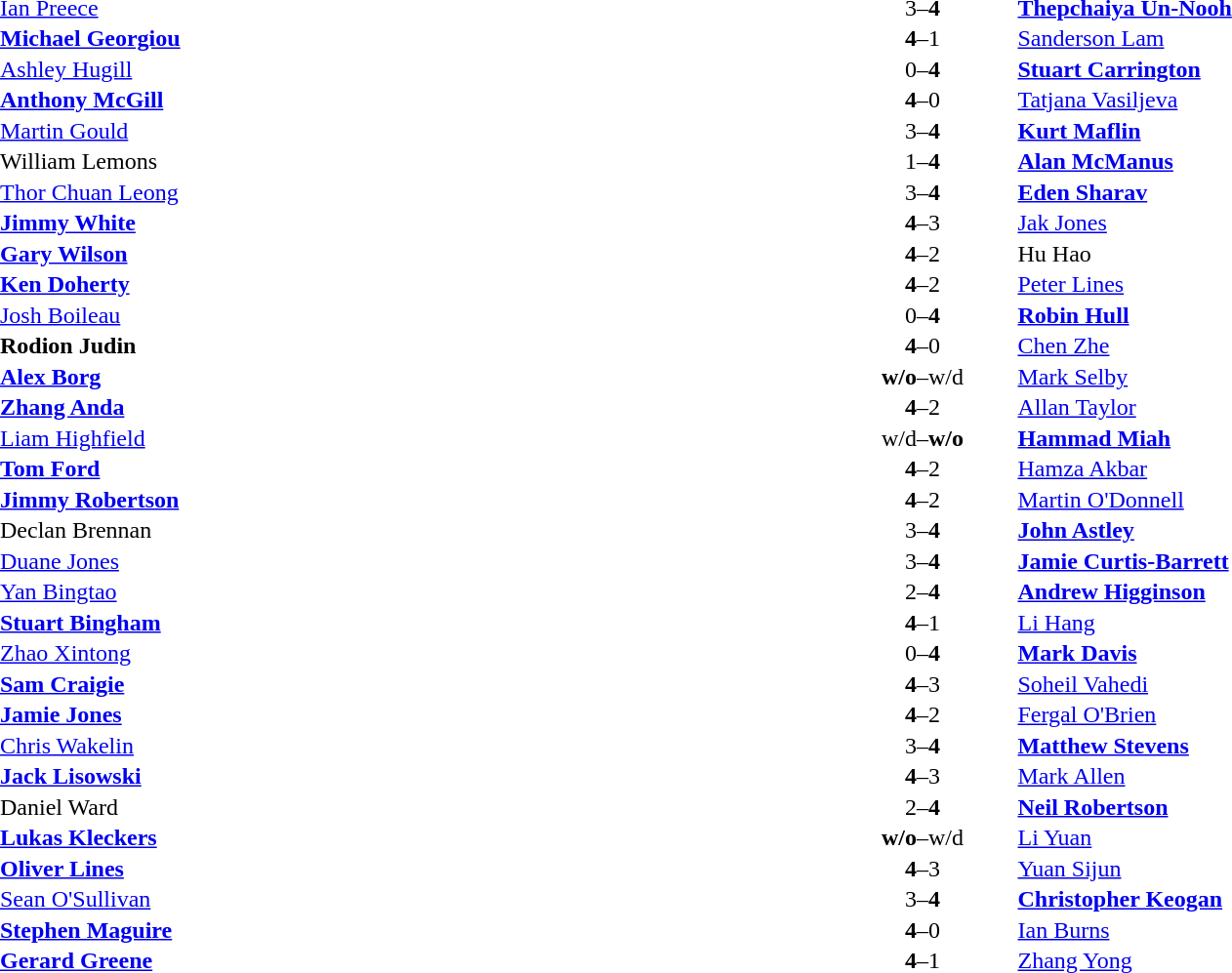<table width="100%" cellspacing="1">
<tr>
<th width=45%></th>
<th width=10%></th>
<th width=45%></th>
</tr>
<tr>
<td> <a href='#'>Ian Preece</a></td>
<td align="center">3–<strong>4</strong></td>
<td> <strong><a href='#'>Thepchaiya Un-Nooh</a></strong></td>
</tr>
<tr>
<td> <strong><a href='#'>Michael Georgiou</a></strong></td>
<td align="center"><strong>4</strong>–1</td>
<td> <a href='#'>Sanderson Lam</a></td>
</tr>
<tr>
<td> <a href='#'>Ashley Hugill</a></td>
<td align="center">0–<strong>4</strong></td>
<td> <strong><a href='#'>Stuart Carrington</a></strong></td>
</tr>
<tr>
<td> <strong><a href='#'>Anthony McGill</a></strong></td>
<td align="center"><strong>4</strong>–0</td>
<td> <a href='#'>Tatjana Vasiljeva</a></td>
</tr>
<tr>
<td> <a href='#'>Martin Gould</a></td>
<td align="center">3–<strong>4</strong></td>
<td> <strong><a href='#'>Kurt Maflin</a></strong></td>
</tr>
<tr>
<td> William Lemons</td>
<td align="center">1–<strong>4</strong></td>
<td> <strong><a href='#'>Alan McManus</a></strong></td>
</tr>
<tr>
<td> <a href='#'>Thor Chuan Leong</a></td>
<td align="center">3–<strong>4</strong></td>
<td> <strong><a href='#'>Eden Sharav</a></strong></td>
</tr>
<tr>
<td> <strong><a href='#'>Jimmy White</a></strong></td>
<td align="center"><strong>4</strong>–3</td>
<td> <a href='#'>Jak Jones</a></td>
</tr>
<tr>
<td> <strong><a href='#'>Gary Wilson</a></strong></td>
<td align="center"><strong>4</strong>–2</td>
<td> Hu Hao</td>
</tr>
<tr>
<td> <strong><a href='#'>Ken Doherty</a></strong></td>
<td align="center"><strong>4</strong>–2</td>
<td> <a href='#'>Peter Lines</a></td>
</tr>
<tr>
<td> <a href='#'>Josh Boileau</a></td>
<td align="center">0–<strong>4</strong></td>
<td> <strong><a href='#'>Robin Hull</a></strong></td>
</tr>
<tr>
<td> <strong>Rodion Judin</strong></td>
<td align="center"><strong>4</strong>–0</td>
<td> <a href='#'>Chen Zhe</a></td>
</tr>
<tr>
<td> <strong><a href='#'>Alex Borg</a></strong></td>
<td align="center"><strong>w/o</strong>–w/d</td>
<td> <a href='#'>Mark Selby</a></td>
</tr>
<tr>
<td> <strong><a href='#'>Zhang Anda</a></strong></td>
<td align="center"><strong>4</strong>–2</td>
<td> <a href='#'>Allan Taylor</a></td>
</tr>
<tr>
<td> <a href='#'>Liam Highfield</a></td>
<td align="center">w/d–<strong>w/o</strong></td>
<td> <strong><a href='#'>Hammad Miah</a></strong></td>
</tr>
<tr>
<td> <strong><a href='#'>Tom Ford</a></strong></td>
<td align="center"><strong>4</strong>–2</td>
<td> <a href='#'>Hamza Akbar</a></td>
</tr>
<tr>
<td> <strong><a href='#'>Jimmy Robertson</a></strong></td>
<td align="center"><strong>4</strong>–2</td>
<td> <a href='#'>Martin O'Donnell</a></td>
</tr>
<tr>
<td> Declan Brennan</td>
<td align="center">3–<strong>4</strong></td>
<td> <strong><a href='#'>John Astley</a></strong></td>
</tr>
<tr>
<td> <a href='#'>Duane Jones</a></td>
<td align="center">3–<strong>4</strong></td>
<td> <strong><a href='#'>Jamie Curtis-Barrett</a></strong></td>
</tr>
<tr>
<td> <a href='#'>Yan Bingtao</a></td>
<td align="center">2–<strong>4</strong></td>
<td> <strong><a href='#'>Andrew Higginson</a></strong></td>
</tr>
<tr>
<td> <strong><a href='#'>Stuart Bingham</a></strong></td>
<td align="center"><strong>4</strong>–1</td>
<td> <a href='#'>Li Hang</a></td>
</tr>
<tr>
<td> <a href='#'>Zhao Xintong</a></td>
<td align="center">0–<strong>4</strong></td>
<td> <strong><a href='#'>Mark Davis</a></strong></td>
</tr>
<tr>
<td> <strong><a href='#'>Sam Craigie</a></strong></td>
<td align="center"><strong>4</strong>–3</td>
<td> <a href='#'>Soheil Vahedi</a></td>
</tr>
<tr>
<td> <strong><a href='#'>Jamie Jones</a></strong></td>
<td align="center"><strong>4</strong>–2</td>
<td> <a href='#'>Fergal O'Brien</a></td>
</tr>
<tr>
<td> <a href='#'>Chris Wakelin</a></td>
<td align="center">3–<strong>4</strong></td>
<td> <strong><a href='#'>Matthew Stevens</a></strong></td>
</tr>
<tr>
<td> <strong><a href='#'>Jack Lisowski</a></strong></td>
<td align="center"><strong>4</strong>–3</td>
<td> <a href='#'>Mark Allen</a></td>
</tr>
<tr>
<td> Daniel Ward</td>
<td align="center">2–<strong>4</strong></td>
<td> <strong><a href='#'>Neil Robertson</a></strong></td>
</tr>
<tr>
<td> <strong><a href='#'>Lukas Kleckers</a></strong></td>
<td align="center"><strong>w/o</strong>–w/d</td>
<td> <a href='#'>Li Yuan</a></td>
</tr>
<tr>
<td> <strong><a href='#'>Oliver Lines</a></strong></td>
<td align="center"><strong>4</strong>–3</td>
<td> <a href='#'>Yuan Sijun</a></td>
</tr>
<tr>
<td> <a href='#'>Sean O'Sullivan</a></td>
<td align="center">3–<strong>4</strong></td>
<td> <strong><a href='#'>Christopher Keogan</a></strong></td>
</tr>
<tr>
<td> <strong><a href='#'>Stephen Maguire</a></strong></td>
<td align="center"><strong>4</strong>–0</td>
<td> <a href='#'>Ian Burns</a></td>
</tr>
<tr>
<td> <strong><a href='#'>Gerard Greene</a></strong></td>
<td align="center"><strong>4</strong>–1</td>
<td> <a href='#'>Zhang Yong</a></td>
</tr>
</table>
